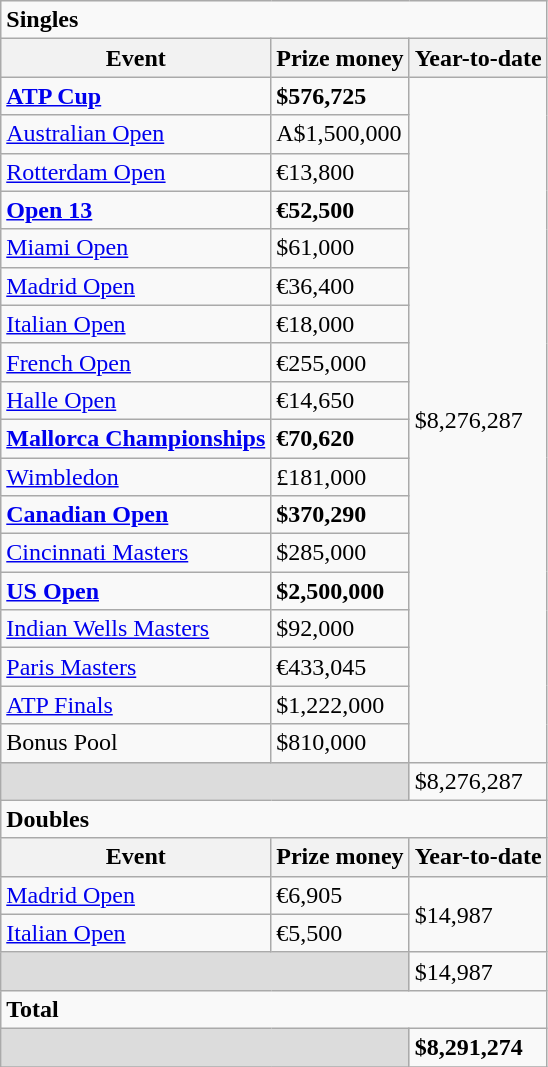<table class="wikitable sortable">
<tr>
<td colspan=3><strong>Singles</strong></td>
</tr>
<tr>
<th>Event</th>
<th>Prize money</th>
<th>Year-to-date</th>
</tr>
<tr>
<td><strong><a href='#'>ATP Cup</a></strong></td>
<td><strong>$576,725</strong></td>
<td rowspan=18>$8,276,287</td>
</tr>
<tr>
<td><a href='#'>Australian Open</a></td>
<td>A$1,500,000</td>
</tr>
<tr>
<td><a href='#'>Rotterdam Open</a></td>
<td>€13,800</td>
</tr>
<tr>
<td><strong><a href='#'>Open 13</a> </strong></td>
<td><strong>€52,500</strong></td>
</tr>
<tr>
<td><a href='#'>Miami Open</a></td>
<td>$61,000</td>
</tr>
<tr>
<td><a href='#'>Madrid Open</a></td>
<td>€36,400</td>
</tr>
<tr>
<td><a href='#'>Italian Open</a></td>
<td>€18,000</td>
</tr>
<tr>
<td><a href='#'>French Open</a></td>
<td>€255,000</td>
</tr>
<tr>
<td><a href='#'>Halle Open</a></td>
<td>€14,650</td>
</tr>
<tr>
<td><strong><a href='#'>Mallorca Championships</a> </strong></td>
<td><strong>€70,620</strong></td>
</tr>
<tr>
<td><a href='#'>Wimbledon</a></td>
<td>£181,000</td>
</tr>
<tr>
<td><strong> <a href='#'>Canadian Open</a></strong></td>
<td><strong> $370,290</strong></td>
</tr>
<tr>
<td><a href='#'>Cincinnati Masters</a></td>
<td>$285,000</td>
</tr>
<tr>
<td><strong> <a href='#'>US Open</a></strong></td>
<td><strong>$2,500,000</strong></td>
</tr>
<tr>
<td><a href='#'>Indian Wells Masters</a></td>
<td>$92,000</td>
</tr>
<tr>
<td><a href='#'>Paris Masters</a></td>
<td>€433,045</td>
</tr>
<tr>
<td><a href='#'>ATP Finals</a></td>
<td>$1,222,000</td>
</tr>
<tr>
<td>Bonus Pool</td>
<td>$810,000</td>
</tr>
<tr>
<td colspan=2 bgcolor=#DCDCDC></td>
<td>$8,276,287</td>
</tr>
<tr>
<td colspan=3><strong>Doubles</strong></td>
</tr>
<tr>
<th>Event</th>
<th>Prize money</th>
<th>Year-to-date</th>
</tr>
<tr>
<td><a href='#'>Madrid Open</a></td>
<td>€6,905</td>
<td rowspan=2>$14,987</td>
</tr>
<tr>
<td><a href='#'>Italian Open</a></td>
<td>€5,500</td>
</tr>
<tr class="sortbottom">
<td colspan=2 bgcolor=#DCDCDC></td>
<td>$14,987</td>
</tr>
<tr>
<td colspan=3><strong>Total</strong></td>
</tr>
<tr class="sortbottom">
<td colspan=2 bgcolor=#DCDCDC></td>
<td><strong>$8,291,274</strong></td>
</tr>
<tr>
</tr>
</table>
